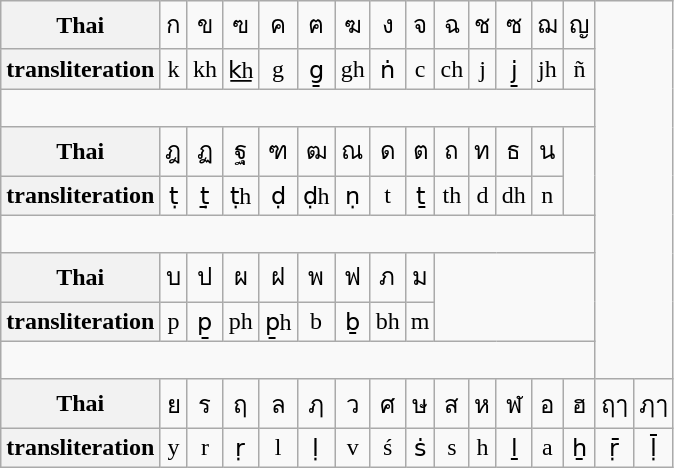<table class="wikitable" style="text-align: center">
<tr>
<th>Thai</th>
<td>ก</td>
<td>ข</td>
<td>ฃ</td>
<td>ค</td>
<td>ฅ</td>
<td>ฆ</td>
<td>ง</td>
<td>จ</td>
<td>ฉ</td>
<td>ช</td>
<td>ซ</td>
<td>ฌ</td>
<td>ญ</td>
</tr>
<tr>
<th>transliteration</th>
<td>k</td>
<td>kh</td>
<td>k͟h</td>
<td>g</td>
<td>g̱</td>
<td>gh</td>
<td>ṅ</td>
<td>c</td>
<td>ch</td>
<td>j</td>
<td>j̱</td>
<td>jh</td>
<td>ñ</td>
</tr>
<tr>
<td colspan="14"> </td>
</tr>
<tr>
<th>Thai</th>
<td>ฎ</td>
<td>ฏ</td>
<td>ฐ</td>
<td>ฑ</td>
<td>ฒ</td>
<td>ณ</td>
<td>ด</td>
<td>ต</td>
<td>ถ</td>
<td>ท</td>
<td>ธ</td>
<td>น</td>
<td rowspan="2"> </td>
</tr>
<tr>
<th>transliteration</th>
<td>ṭ</td>
<td>ṭ̱</td>
<td>ṭh</td>
<td>ḍ</td>
<td>ḍh</td>
<td>ṇ</td>
<td>t</td>
<td>ṯ</td>
<td>th</td>
<td>d</td>
<td>dh</td>
<td>n</td>
</tr>
<tr>
<td colspan="14"> </td>
</tr>
<tr>
<th>Thai</th>
<td>บ</td>
<td>ป</td>
<td>ผ</td>
<td>ฝ</td>
<td>พ</td>
<td>ฟ</td>
<td>ภ</td>
<td>ม</td>
<td rowspan="2" colspan="5"> </td>
</tr>
<tr>
<th>transliteration</th>
<td>p</td>
<td>p̱</td>
<td>ph</td>
<td>p̱h</td>
<td>b</td>
<td>ḇ</td>
<td>bh</td>
<td>m</td>
</tr>
<tr>
<td colspan="14"> </td>
</tr>
<tr>
<th>Thai</th>
<td>ย</td>
<td>ร</td>
<td>ฤ</td>
<td>ล</td>
<td>ฦ</td>
<td>ว</td>
<td>ศ</td>
<td>ษ</td>
<td>ส</td>
<td>ห</td>
<td>ฬ</td>
<td>อ</td>
<td>ฮ</td>
<td>ฤๅ</td>
<td>ฦๅ</td>
</tr>
<tr>
<th>transliteration</th>
<td>y</td>
<td>r</td>
<td>ṛ</td>
<td>l</td>
<td>ḷ</td>
<td>v</td>
<td>ś</td>
<td>ṡ</td>
<td>s</td>
<td>h</td>
<td>ḻ</td>
<td>a</td>
<td>ẖ</td>
<td>ṝ</td>
<td>ḹ</td>
</tr>
</table>
